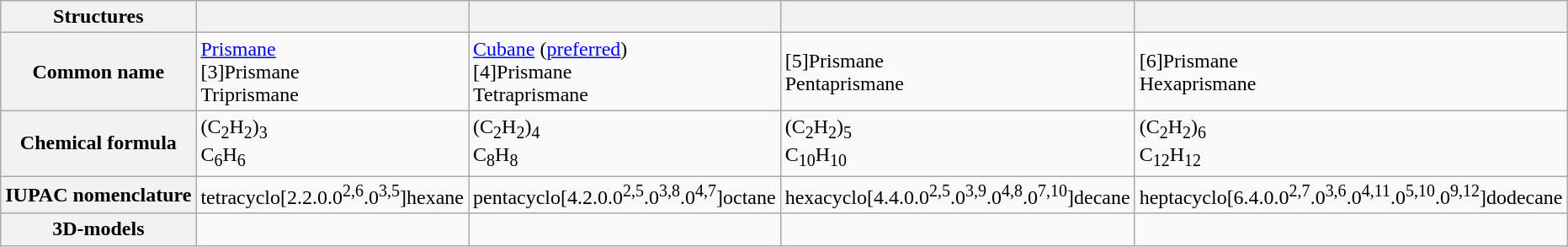<table class="wikitable">
<tr>
<th>Structures</th>
<th></th>
<th></th>
<th></th>
<th></th>
</tr>
<tr>
<th>Common name</th>
<td><a href='#'>Prismane</a><br>[3]Prismane<br>Triprismane</td>
<td><a href='#'>Cubane</a> (<a href='#'>preferred</a>)<br>[4]Prismane<br>Tetraprismane</td>
<td>[5]Prismane<br>Pentaprismane</td>
<td>[6]Prismane<br>Hexaprismane</td>
</tr>
<tr>
<th>Chemical formula</th>
<td>(C<sub>2</sub>H<sub>2</sub>)<sub>3</sub><br>C<sub>6</sub>H<sub>6</sub></td>
<td>(C<sub>2</sub>H<sub>2</sub>)<sub>4</sub><br>C<sub>8</sub>H<sub>8</sub></td>
<td>(C<sub>2</sub>H<sub>2</sub>)<sub>5</sub><br>C<sub>10</sub>H<sub>10</sub></td>
<td>(C<sub>2</sub>H<sub>2</sub>)<sub>6</sub><br>C<sub>12</sub>H<sub>12</sub></td>
</tr>
<tr>
<th>IUPAC nomenclature</th>
<td>tetracyclo<wbr>[2.2.0.0<sup>2,6</sup>.0<sup>3,5</sup>]<wbr>hexane</td>
<td>pentacyclo<wbr>[4.2.0.0<sup>2,5</sup>.0<sup>3,8</sup>.0<sup>4,7</sup>]<wbr>octane</td>
<td>hexacyclo<wbr>[4.4.0.0<sup>2,5</sup>.0<sup>3,9</sup>.0<sup>4,8</sup>.0<sup>7,10</sup>]<wbr>decane</td>
<td>heptacyclo<wbr>[6.4.0.0<sup>2,7</sup>.0<sup>3,6</sup>.0<sup>4,11</sup>.0<sup>5,10</sup>.0<sup>9,12</sup>]<wbr>dodecane</td>
</tr>
<tr>
<th>3D-models</th>
<td></td>
<td></td>
<td></td>
<td></td>
</tr>
</table>
